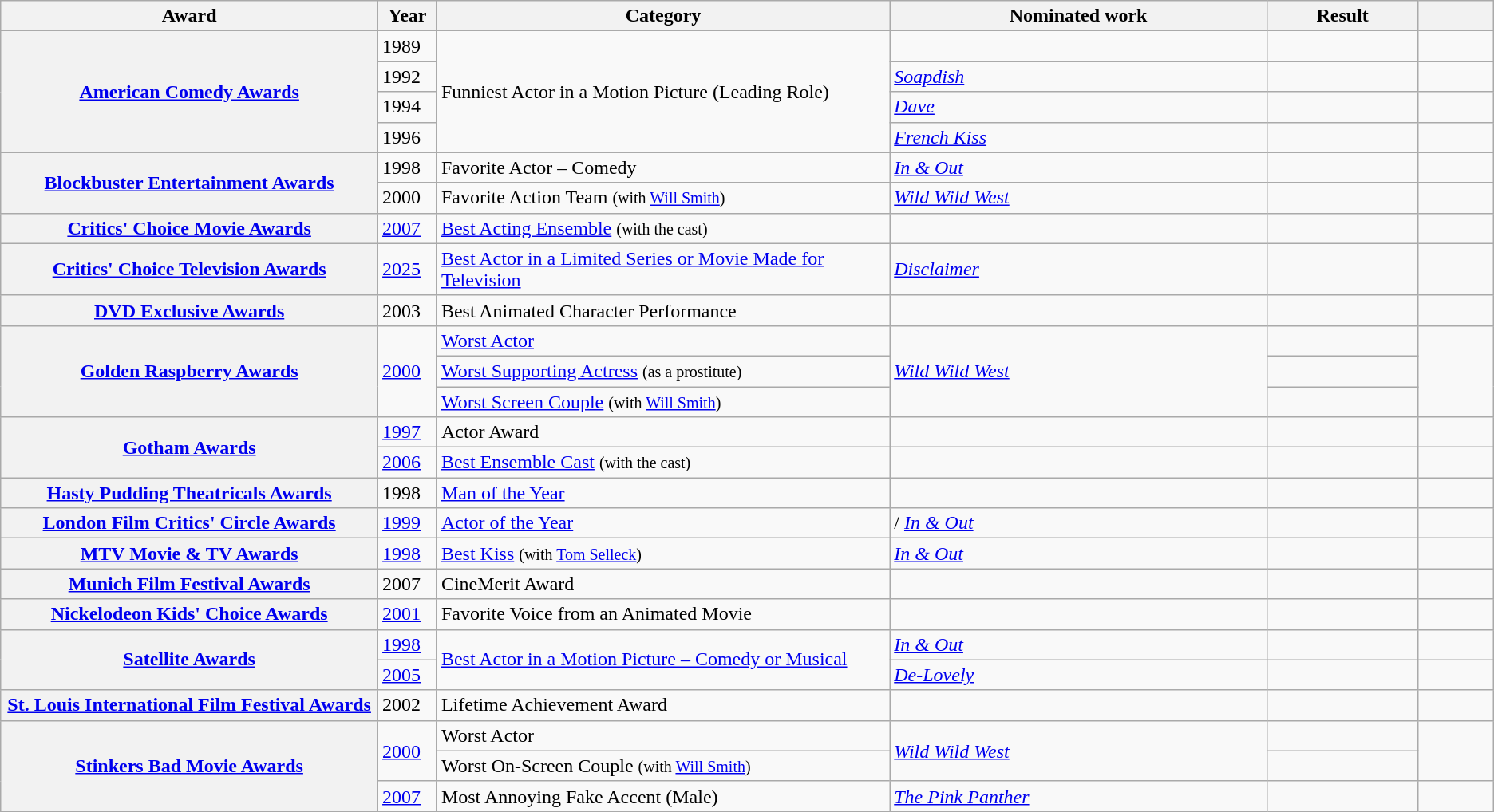<table class="wikitable sortable plainrowheaders">
<tr>
<th scope="col" style="width:20%;">Award</th>
<th scope="col" style="width:3%;">Year</th>
<th scope="col" style="width:24%;">Category</th>
<th scope="col" style="width:20%;">Nominated work</th>
<th scope="col" style="width:8%;">Result</th>
<th scope="col" style="width:4%;" class="unsortable"></th>
</tr>
<tr>
<th scope="row" rowspan="4"><a href='#'>American Comedy Awards</a></th>
<td>1989</td>
<td rowspan="4">Funniest Actor in a Motion Picture (Leading Role)</td>
<td></td>
<td></td>
<td style="text-align:center;"></td>
</tr>
<tr>
<td>1992</td>
<td><em><a href='#'>Soapdish</a></em></td>
<td></td>
<td style="text-align:center;"></td>
</tr>
<tr>
<td>1994</td>
<td><em><a href='#'>Dave</a></em></td>
<td></td>
<td style="text-align:center;"></td>
</tr>
<tr>
<td>1996</td>
<td><em><a href='#'>French Kiss</a></em></td>
<td></td>
<td style="text-align:center;"></td>
</tr>
<tr>
<th scope="row" rowspan="2"><a href='#'>Blockbuster Entertainment Awards</a></th>
<td>1998</td>
<td>Favorite Actor – Comedy</td>
<td><em><a href='#'>In & Out</a></em></td>
<td></td>
<td style="text-align:center;"></td>
</tr>
<tr>
<td>2000</td>
<td>Favorite Action Team <small>(with <a href='#'>Will Smith</a>)</small></td>
<td><em><a href='#'>Wild Wild West</a></em></td>
<td></td>
<td style="text-align:center;"></td>
</tr>
<tr>
<th scope="row"><a href='#'>Critics' Choice Movie Awards</a></th>
<td><a href='#'>2007</a></td>
<td><a href='#'>Best Acting Ensemble</a> <small>(with the cast)</small></td>
<td></td>
<td></td>
<td style="text-align:center;"></td>
</tr>
<tr>
<th scope="row"><a href='#'>Critics' Choice Television Awards</a></th>
<td><a href='#'>2025</a></td>
<td><a href='#'>Best Actor in a Limited Series or Movie Made for Television</a></td>
<td><em><a href='#'>Disclaimer</a></em></td>
<td></td>
<td style="text-align:center;"></td>
</tr>
<tr>
<th scope="row"><a href='#'>DVD Exclusive Awards</a></th>
<td>2003</td>
<td>Best Animated Character Performance</td>
<td></td>
<td></td>
<td style="text-align:center;"></td>
</tr>
<tr>
<th scope="row" rowspan="3"><a href='#'>Golden Raspberry Awards</a></th>
<td rowspan="3"><a href='#'>2000</a></td>
<td><a href='#'>Worst Actor</a></td>
<td rowspan="3"><em><a href='#'>Wild Wild West</a></em></td>
<td></td>
<td style="text-align:center;" rowspan="3"></td>
</tr>
<tr>
<td><a href='#'>Worst Supporting Actress</a> <small>(as a prostitute)</small></td>
<td></td>
</tr>
<tr>
<td><a href='#'>Worst Screen Couple</a> <small>(with <a href='#'>Will Smith</a>)</small></td>
<td></td>
</tr>
<tr>
<th scope="row" rowspan="2"><a href='#'>Gotham Awards</a></th>
<td><a href='#'>1997</a></td>
<td>Actor Award</td>
<td></td>
<td></td>
<td style="text-align:center;"></td>
</tr>
<tr>
<td><a href='#'>2006</a></td>
<td><a href='#'>Best Ensemble Cast</a> <small>(with the cast)</small></td>
<td></td>
<td></td>
<td style="text-align:center;"></td>
</tr>
<tr>
<th scope="row"><a href='#'>Hasty Pudding Theatricals Awards</a></th>
<td>1998</td>
<td><a href='#'>Man of the Year</a></td>
<td></td>
<td></td>
<td style="text-align:center;"></td>
</tr>
<tr>
<th scope="row"><a href='#'>London Film Critics' Circle Awards</a></th>
<td><a href='#'>1999</a></td>
<td><a href='#'>Actor of the Year</a></td>
<td> / <em><a href='#'>In & Out</a></em></td>
<td></td>
<td style="text-align:center;"></td>
</tr>
<tr>
<th scope="row"><a href='#'>MTV Movie & TV Awards</a></th>
<td><a href='#'>1998</a></td>
<td><a href='#'>Best Kiss</a> <small>(with <a href='#'>Tom Selleck</a>)</small></td>
<td><em><a href='#'>In & Out</a></em></td>
<td></td>
<td style="text-align:center;"></td>
</tr>
<tr>
<th scope="row"><a href='#'>Munich Film Festival Awards</a></th>
<td>2007</td>
<td>CineMerit Award</td>
<td></td>
<td></td>
<td style="text-align:center;"></td>
</tr>
<tr>
<th scope="row"><a href='#'>Nickelodeon Kids' Choice Awards</a></th>
<td><a href='#'>2001</a></td>
<td>Favorite Voice from an Animated Movie</td>
<td></td>
<td></td>
<td style="text-align:center;"></td>
</tr>
<tr>
<th scope="row" rowspan="2"><a href='#'>Satellite Awards</a></th>
<td><a href='#'>1998</a></td>
<td rowspan="2"><a href='#'>Best Actor in a Motion Picture – Comedy or Musical</a></td>
<td><em><a href='#'>In & Out</a></em></td>
<td></td>
<td style="text-align:center;"></td>
</tr>
<tr>
<td><a href='#'>2005</a></td>
<td><em><a href='#'>De-Lovely</a></em></td>
<td></td>
<td style="text-align:center;"></td>
</tr>
<tr>
<th scope="row"><a href='#'>St. Louis International Film Festival Awards</a></th>
<td>2002</td>
<td>Lifetime Achievement Award</td>
<td></td>
<td></td>
<td style="text-align:center;"></td>
</tr>
<tr>
<th scope="row" rowspan="3"><a href='#'>Stinkers Bad Movie Awards</a></th>
<td rowspan="2"><a href='#'>2000</a></td>
<td>Worst Actor</td>
<td rowspan="2"><em><a href='#'>Wild Wild West</a></em></td>
<td></td>
<td style="text-align:center;" rowspan="2"></td>
</tr>
<tr>
<td>Worst On-Screen Couple <small>(with <a href='#'>Will Smith</a>)</small></td>
<td></td>
</tr>
<tr>
<td><a href='#'>2007</a></td>
<td>Most Annoying Fake Accent (Male)</td>
<td><em><a href='#'>The Pink Panther</a></em></td>
<td></td>
<td style="text-align:center;"></td>
</tr>
</table>
